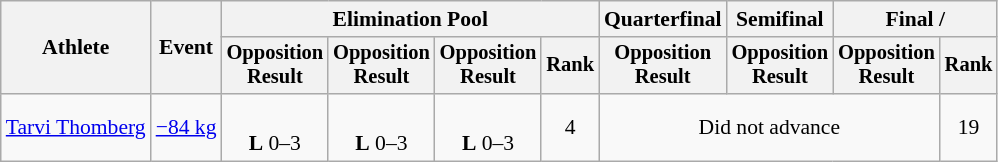<table class="wikitable" style="font-size:90%">
<tr>
<th rowspan="2">Athlete</th>
<th rowspan="2">Event</th>
<th colspan=4>Elimination Pool</th>
<th>Quarterfinal</th>
<th>Semifinal</th>
<th colspan=2>Final / </th>
</tr>
<tr style="font-size: 95%">
<th>Opposition<br>Result</th>
<th>Opposition<br>Result</th>
<th>Opposition<br>Result</th>
<th>Rank</th>
<th>Opposition<br>Result</th>
<th>Opposition<br>Result</th>
<th>Opposition<br>Result</th>
<th>Rank</th>
</tr>
<tr align=center>
<td align=left><a href='#'>Tarvi Thomberg</a></td>
<td align=left><a href='#'>−84 kg</a></td>
<td><br><strong>L</strong> 0–3 <sup></sup></td>
<td><br><strong>L</strong> 0–3 <sup></sup></td>
<td><br><strong>L</strong> 0–3 <sup></sup></td>
<td>4</td>
<td colspan=3>Did not advance</td>
<td>19</td>
</tr>
</table>
